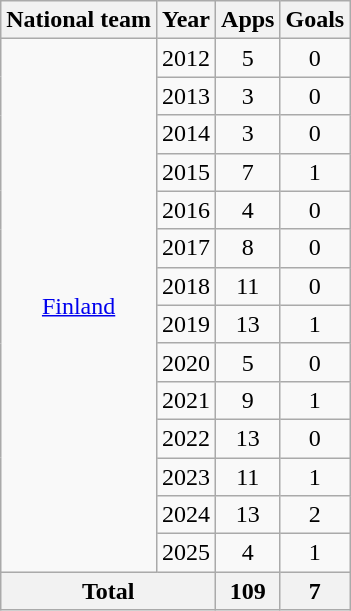<table class="wikitable" style="text-align:center">
<tr>
<th>National team</th>
<th>Year</th>
<th>Apps</th>
<th>Goals</th>
</tr>
<tr>
<td rowspan="14"><a href='#'>Finland</a></td>
<td>2012</td>
<td>5</td>
<td>0</td>
</tr>
<tr>
<td>2013</td>
<td>3</td>
<td>0</td>
</tr>
<tr>
<td>2014</td>
<td>3</td>
<td>0</td>
</tr>
<tr>
<td>2015</td>
<td>7</td>
<td>1</td>
</tr>
<tr>
<td>2016</td>
<td>4</td>
<td>0</td>
</tr>
<tr>
<td>2017</td>
<td>8</td>
<td>0</td>
</tr>
<tr>
<td>2018</td>
<td>11</td>
<td>0</td>
</tr>
<tr>
<td>2019</td>
<td>13</td>
<td>1</td>
</tr>
<tr>
<td>2020</td>
<td>5</td>
<td>0</td>
</tr>
<tr>
<td>2021</td>
<td>9</td>
<td>1</td>
</tr>
<tr>
<td>2022</td>
<td>13</td>
<td>0</td>
</tr>
<tr>
<td>2023</td>
<td>11</td>
<td>1</td>
</tr>
<tr>
<td>2024</td>
<td>13</td>
<td>2</td>
</tr>
<tr>
<td>2025</td>
<td>4</td>
<td>1</td>
</tr>
<tr>
<th colspan="2">Total</th>
<th>109</th>
<th>7</th>
</tr>
</table>
